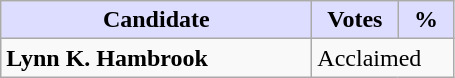<table class="wikitable">
<tr>
<th style="background:#ddf; width:200px;">Candidate</th>
<th style="background:#ddf; width:50px;">Votes</th>
<th style="background:#ddf; width:30px;">%</th>
</tr>
<tr>
<td><strong>Lynn K. Hambrook</strong></td>
<td colspan="2">Acclaimed</td>
</tr>
</table>
